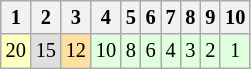<table class="wikitable" style="font-size: 85%;">
<tr>
<th>1</th>
<th>2</th>
<th>3</th>
<th>4</th>
<th>5</th>
<th>6</th>
<th>7</th>
<th>8</th>
<th>9</th>
<th>10</th>
</tr>
<tr align="center">
<td style="background:#FFFFBF;">20</td>
<td style="background:#DFDFDF;">15</td>
<td style="background:#FFDF9F;">12</td>
<td style="background:#DFFFDF;">10</td>
<td style="background:#DFFFDF;">8</td>
<td style="background:#DFFFDF;">6</td>
<td style="background:#DFFFDF;">4</td>
<td style="background:#DFFFDF;">3</td>
<td style="background:#DFFFDF;">2</td>
<td style="background:#DFFFDF;">1</td>
</tr>
</table>
